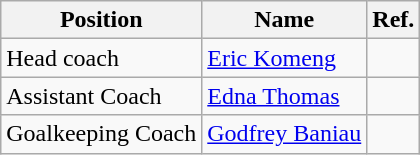<table class="wikitable">
<tr>
<th>Position</th>
<th>Name</th>
<th>Ref.</th>
</tr>
<tr>
<td>Head coach</td>
<td> <a href='#'>Eric Komeng</a></td>
</tr>
<tr>
<td>Assistant Coach</td>
<td>  <a href='#'>Edna Thomas</a></td>
<td></td>
</tr>
<tr>
<td>Goalkeeping Coach</td>
<td> <a href='#'>Godfrey Baniau</a></td>
<td><br></td>
</tr>
</table>
